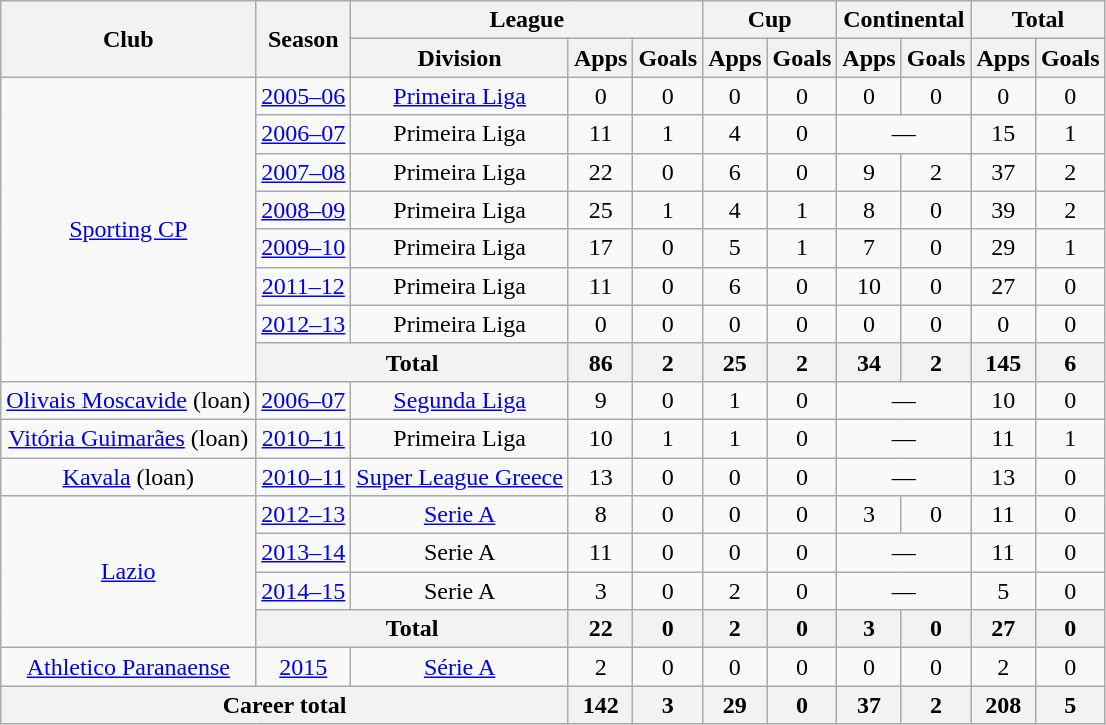<table class="wikitable" style="text-align: center;">
<tr>
<th rowspan="2">Club</th>
<th rowspan="2">Season</th>
<th colspan="3">League</th>
<th colspan="2">Cup</th>
<th colspan="2">Continental</th>
<th colspan="2">Total</th>
</tr>
<tr>
<th>Division</th>
<th>Apps</th>
<th>Goals</th>
<th>Apps</th>
<th>Goals</th>
<th>Apps</th>
<th>Goals</th>
<th>Apps</th>
<th>Goals</th>
</tr>
<tr>
<td rowspan="8"><a href='#'>Sporting CP</a></td>
<td><a href='#'>2005–06</a></td>
<td><a href='#'>Primeira Liga</a></td>
<td>0</td>
<td>0</td>
<td>0</td>
<td>0</td>
<td>0</td>
<td>0</td>
<td>0</td>
<td>0</td>
</tr>
<tr>
<td><a href='#'>2006–07</a></td>
<td>Primeira Liga</td>
<td>11</td>
<td>1</td>
<td>4</td>
<td>0</td>
<td colspan="2">—</td>
<td>15</td>
<td>1</td>
</tr>
<tr>
<td><a href='#'>2007–08</a></td>
<td>Primeira Liga</td>
<td>22</td>
<td>0</td>
<td>6</td>
<td>0</td>
<td>9</td>
<td>2</td>
<td>37</td>
<td>2</td>
</tr>
<tr>
<td><a href='#'>2008–09</a></td>
<td>Primeira Liga</td>
<td>25</td>
<td>1</td>
<td>4</td>
<td>1</td>
<td>8</td>
<td>0</td>
<td>39</td>
<td>2</td>
</tr>
<tr>
<td><a href='#'>2009–10</a></td>
<td>Primeira Liga</td>
<td>17</td>
<td>0</td>
<td>5</td>
<td>1</td>
<td>7</td>
<td>0</td>
<td>29</td>
<td>1</td>
</tr>
<tr>
<td><a href='#'>2011–12</a></td>
<td>Primeira Liga</td>
<td>11</td>
<td>0</td>
<td>6</td>
<td>0</td>
<td>10</td>
<td>0</td>
<td>27</td>
<td>0</td>
</tr>
<tr>
<td><a href='#'>2012–13</a></td>
<td>Primeira Liga</td>
<td>0</td>
<td>0</td>
<td>0</td>
<td>0</td>
<td>0</td>
<td>0</td>
<td>0</td>
<td>0</td>
</tr>
<tr>
<th colspan="2">Total</th>
<th>86</th>
<th>2</th>
<th>25</th>
<th>2</th>
<th>34</th>
<th>2</th>
<th>145</th>
<th>6</th>
</tr>
<tr>
<td rowspan="1"><a href='#'>Olivais Moscavide</a> (loan)</td>
<td><a href='#'>2006–07</a></td>
<td><a href='#'>Segunda Liga</a></td>
<td>9</td>
<td>0</td>
<td>1</td>
<td>0</td>
<td colspan="2">—</td>
<td>10</td>
<td>0</td>
</tr>
<tr>
<td rowspan="1"><a href='#'>Vitória Guimarães</a> (loan)</td>
<td><a href='#'>2010–11</a></td>
<td>Primeira Liga</td>
<td>10</td>
<td>1</td>
<td>1</td>
<td>0</td>
<td colspan="2">—</td>
<td>11</td>
<td>1</td>
</tr>
<tr>
<td rowspan="1"><a href='#'>Kavala</a> (loan)</td>
<td><a href='#'>2010–11</a></td>
<td><a href='#'>Super League Greece</a></td>
<td>13</td>
<td>0</td>
<td>0</td>
<td>0</td>
<td colspan="2">—</td>
<td>13</td>
<td>0</td>
</tr>
<tr>
<td rowspan="4"><a href='#'>Lazio</a></td>
<td><a href='#'>2012–13</a></td>
<td><a href='#'>Serie A</a></td>
<td>8</td>
<td>0</td>
<td>0</td>
<td>0</td>
<td>3</td>
<td>0</td>
<td>11</td>
<td>0</td>
</tr>
<tr>
<td><a href='#'>2013–14</a></td>
<td>Serie A</td>
<td>11</td>
<td>0</td>
<td>0</td>
<td>0</td>
<td colspan="2">—</td>
<td>11</td>
<td>0</td>
</tr>
<tr>
<td><a href='#'>2014–15</a></td>
<td>Serie A</td>
<td>3</td>
<td>0</td>
<td>2</td>
<td>0</td>
<td colspan="2">—</td>
<td>5</td>
<td>0</td>
</tr>
<tr>
<th colspan="2">Total</th>
<th>22</th>
<th>0</th>
<th>2</th>
<th>0</th>
<th>3</th>
<th>0</th>
<th>27</th>
<th>0</th>
</tr>
<tr>
<td><a href='#'>Athletico Paranaense</a></td>
<td><a href='#'>2015</a></td>
<td><a href='#'>Série A</a></td>
<td>2</td>
<td>0</td>
<td>0</td>
<td>0</td>
<td>0</td>
<td>0</td>
<td>2</td>
<td>0</td>
</tr>
<tr>
<th colspan="3">Career total</th>
<th>142</th>
<th>3</th>
<th>29</th>
<th>0</th>
<th>37</th>
<th>2</th>
<th>208</th>
<th>5</th>
</tr>
</table>
